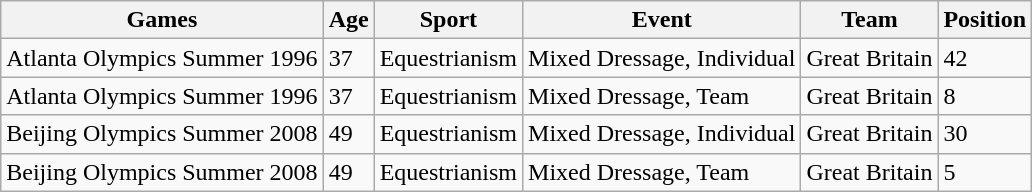<table class="wikitable">
<tr>
<th>Games</th>
<th>Age</th>
<th>Sport</th>
<th>Event</th>
<th>Team</th>
<th>Position</th>
</tr>
<tr>
<td>Atlanta Olympics Summer 1996</td>
<td>37</td>
<td>Equestrianism</td>
<td>Mixed Dressage, Individual</td>
<td>Great Britain</td>
<td>42</td>
</tr>
<tr>
<td>Atlanta Olympics Summer 1996</td>
<td>37</td>
<td>Equestrianism</td>
<td>Mixed Dressage, Team</td>
<td>Great Britain</td>
<td>8</td>
</tr>
<tr>
<td>Beijing Olympics Summer 2008</td>
<td>49</td>
<td>Equestrianism</td>
<td>Mixed Dressage, Individual</td>
<td>Great Britain</td>
<td>30</td>
</tr>
<tr>
<td>Beijing Olympics Summer 2008</td>
<td>49</td>
<td>Equestrianism</td>
<td>Mixed Dressage, Team</td>
<td>Great Britain</td>
<td>5</td>
</tr>
</table>
